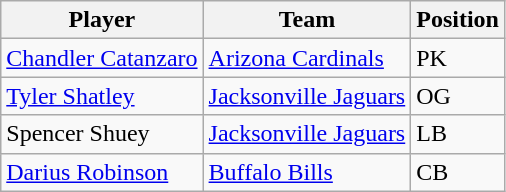<table class="wikitable">
<tr>
<th>Player</th>
<th>Team</th>
<th>Position</th>
</tr>
<tr>
<td><a href='#'>Chandler Catanzaro</a></td>
<td><a href='#'>Arizona Cardinals</a></td>
<td>PK</td>
</tr>
<tr>
<td><a href='#'>Tyler Shatley</a></td>
<td><a href='#'>Jacksonville Jaguars</a></td>
<td>OG</td>
</tr>
<tr>
<td>Spencer Shuey</td>
<td><a href='#'>Jacksonville Jaguars</a></td>
<td>LB</td>
</tr>
<tr>
<td><a href='#'>Darius Robinson</a></td>
<td><a href='#'>Buffalo Bills</a></td>
<td>CB</td>
</tr>
</table>
